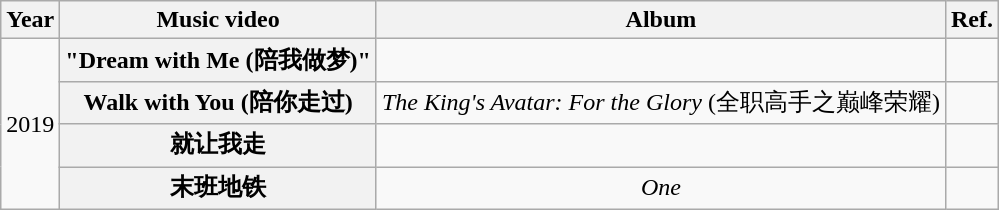<table class="wikitable plainrowheaders" style="text-align:center; table-layout:fixed; margin-right:0">
<tr>
<th>Year</th>
<th>Music video</th>
<th>Album</th>
<th>Ref.</th>
</tr>
<tr>
<td rowspan="5">2019</td>
<th scope="row">"Dream with Me (陪我做梦)"</th>
<td></td>
<td></td>
</tr>
<tr>
<th scope="row">Walk with You (陪你走过)</th>
<td><em>The King's Avatar: For the Glory</em> (全职高手之巅峰荣耀)</td>
<td></td>
</tr>
<tr>
<th scope="row">就让我走</th>
<td></td>
<td></td>
</tr>
<tr>
<th scope="row">末班地铁</th>
<td><em>One</em></td>
<td></td>
</tr>
</table>
